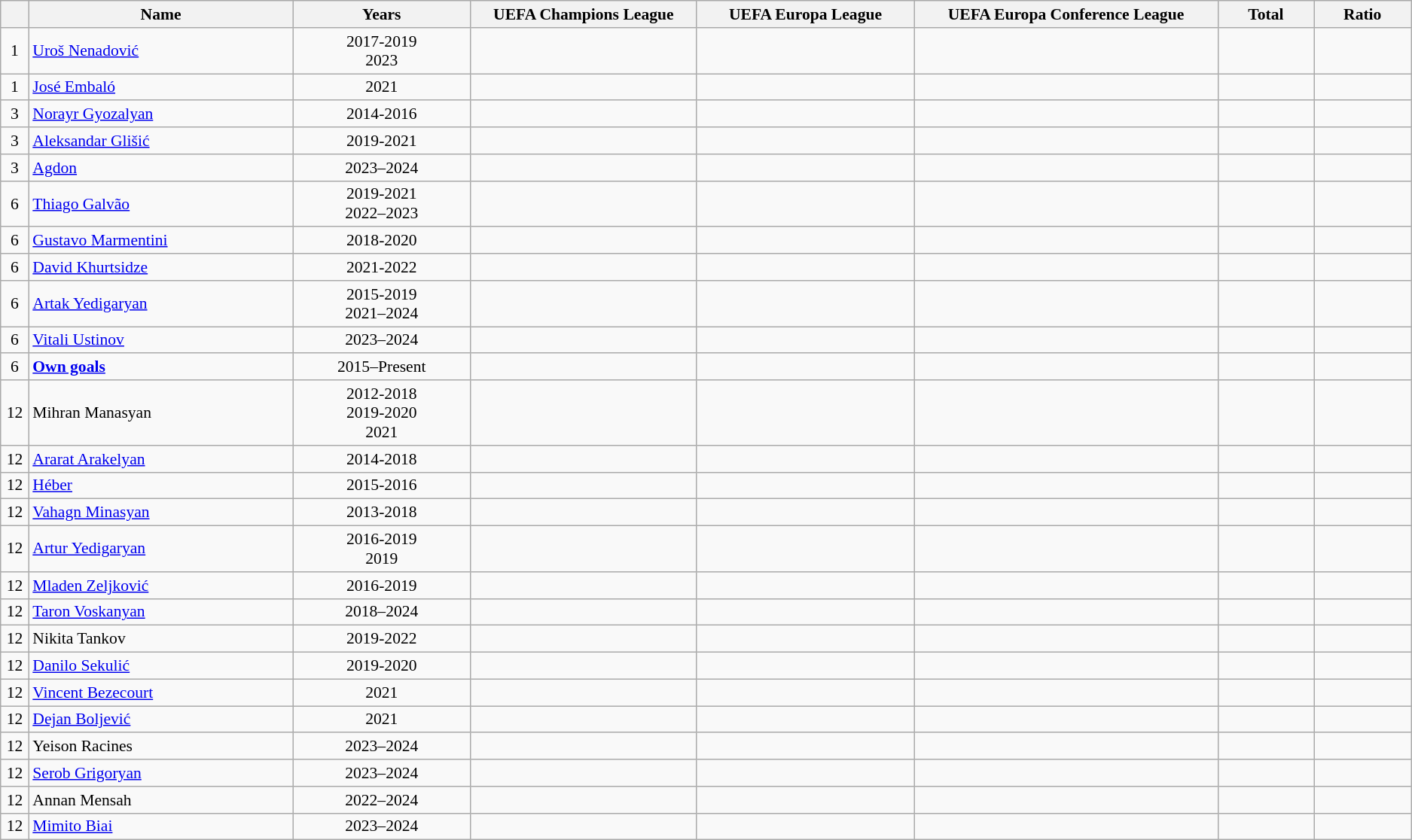<table class="wikitable sortable"  style="text-align:center; font-size:90%; ">
<tr>
<th width=20px></th>
<th width=300px>Name</th>
<th width=200px>Years</th>
<th width=250px>UEFA Champions League</th>
<th width=250px>UEFA Europa League</th>
<th width=350px>UEFA Europa Conference League</th>
<th width=100px>Total</th>
<th width=100px>Ratio</th>
</tr>
<tr>
<td>1</td>
<td align="left"> <a href='#'>Uroš Nenadović</a></td>
<td>2017-2019 <br> 2023</td>
<td></td>
<td></td>
<td></td>
<td></td>
<td></td>
</tr>
<tr>
<td>1</td>
<td align="left"> <a href='#'>José Embaló</a></td>
<td>2021</td>
<td></td>
<td></td>
<td></td>
<td></td>
<td></td>
</tr>
<tr>
<td>3</td>
<td align="left"> <a href='#'>Norayr Gyozalyan</a></td>
<td>2014-2016</td>
<td></td>
<td></td>
<td></td>
<td></td>
<td></td>
</tr>
<tr>
<td>3</td>
<td align="left"> <a href='#'>Aleksandar Glišić</a></td>
<td>2019-2021</td>
<td></td>
<td></td>
<td></td>
<td></td>
<td></td>
</tr>
<tr>
<td>3</td>
<td align="left"> <a href='#'>Agdon</a></td>
<td>2023–2024</td>
<td></td>
<td></td>
<td></td>
<td></td>
<td></td>
</tr>
<tr>
<td>6</td>
<td align="left"> <a href='#'>Thiago Galvão</a></td>
<td>2019-2021 <br> 2022–2023</td>
<td></td>
<td></td>
<td></td>
<td></td>
<td></td>
</tr>
<tr>
<td>6</td>
<td align="left"> <a href='#'>Gustavo Marmentini</a></td>
<td>2018-2020</td>
<td></td>
<td></td>
<td></td>
<td></td>
<td></td>
</tr>
<tr>
<td>6</td>
<td align="left"> <a href='#'>David Khurtsidze</a></td>
<td>2021-2022</td>
<td></td>
<td></td>
<td></td>
<td></td>
<td></td>
</tr>
<tr>
<td>6</td>
<td align="left"> <a href='#'>Artak Yedigaryan</a></td>
<td>2015-2019 <br> 2021–2024</td>
<td></td>
<td></td>
<td></td>
<td></td>
<td></td>
</tr>
<tr>
<td>6</td>
<td align="left"> <a href='#'>Vitali Ustinov</a></td>
<td>2023–2024</td>
<td></td>
<td></td>
<td></td>
<td></td>
<td></td>
</tr>
<tr>
<td>6</td>
<td align="left"><strong><a href='#'>Own goals</a></strong></td>
<td>2015–Present</td>
<td></td>
<td></td>
<td></td>
<td></td>
<td></td>
</tr>
<tr>
<td>12</td>
<td align="left"> Mihran Manasyan</td>
<td>2012-2018 <br> 2019-2020 <br> 2021</td>
<td></td>
<td></td>
<td></td>
<td></td>
<td></td>
</tr>
<tr>
<td>12</td>
<td align="left"> <a href='#'>Ararat Arakelyan</a></td>
<td>2014-2018</td>
<td></td>
<td></td>
<td></td>
<td></td>
<td></td>
</tr>
<tr>
<td>12</td>
<td align="left"> <a href='#'>Héber</a></td>
<td>2015-2016</td>
<td></td>
<td></td>
<td></td>
<td></td>
<td></td>
</tr>
<tr>
<td>12</td>
<td align="left"> <a href='#'>Vahagn Minasyan</a></td>
<td>2013-2018</td>
<td></td>
<td></td>
<td></td>
<td></td>
<td></td>
</tr>
<tr>
<td>12</td>
<td align="left"> <a href='#'>Artur Yedigaryan</a></td>
<td>2016-2019 <br> 2019</td>
<td></td>
<td></td>
<td></td>
<td></td>
<td></td>
</tr>
<tr>
<td>12</td>
<td align="left"> <a href='#'>Mladen Zeljković</a></td>
<td>2016-2019</td>
<td></td>
<td></td>
<td></td>
<td></td>
<td></td>
</tr>
<tr>
<td>12</td>
<td align="left"> <a href='#'>Taron Voskanyan</a></td>
<td>2018–2024</td>
<td></td>
<td></td>
<td></td>
<td></td>
<td></td>
</tr>
<tr>
<td>12</td>
<td align="left"> Nikita Tankov</td>
<td>2019-2022</td>
<td></td>
<td></td>
<td></td>
<td></td>
<td></td>
</tr>
<tr>
<td>12</td>
<td align="left"> <a href='#'>Danilo Sekulić</a></td>
<td>2019-2020</td>
<td></td>
<td></td>
<td></td>
<td></td>
<td></td>
</tr>
<tr>
<td>12</td>
<td align="left"> <a href='#'>Vincent Bezecourt</a></td>
<td>2021</td>
<td></td>
<td></td>
<td></td>
<td></td>
<td></td>
</tr>
<tr>
<td>12</td>
<td align="left"> <a href='#'>Dejan Boljević</a></td>
<td>2021</td>
<td></td>
<td></td>
<td></td>
<td></td>
<td></td>
</tr>
<tr>
<td>12</td>
<td align="left"> Yeison Racines</td>
<td>2023–2024</td>
<td></td>
<td></td>
<td></td>
<td></td>
<td></td>
</tr>
<tr>
<td>12</td>
<td align="left"> <a href='#'>Serob Grigoryan</a></td>
<td>2023–2024</td>
<td></td>
<td></td>
<td></td>
<td></td>
<td></td>
</tr>
<tr>
<td>12</td>
<td align="left"> Annan Mensah</td>
<td>2022–2024</td>
<td></td>
<td></td>
<td></td>
<td></td>
<td></td>
</tr>
<tr>
<td>12</td>
<td align="left"> <a href='#'>Mimito Biai</a></td>
<td>2023–2024</td>
<td></td>
<td></td>
<td></td>
<td></td>
<td></td>
</tr>
</table>
